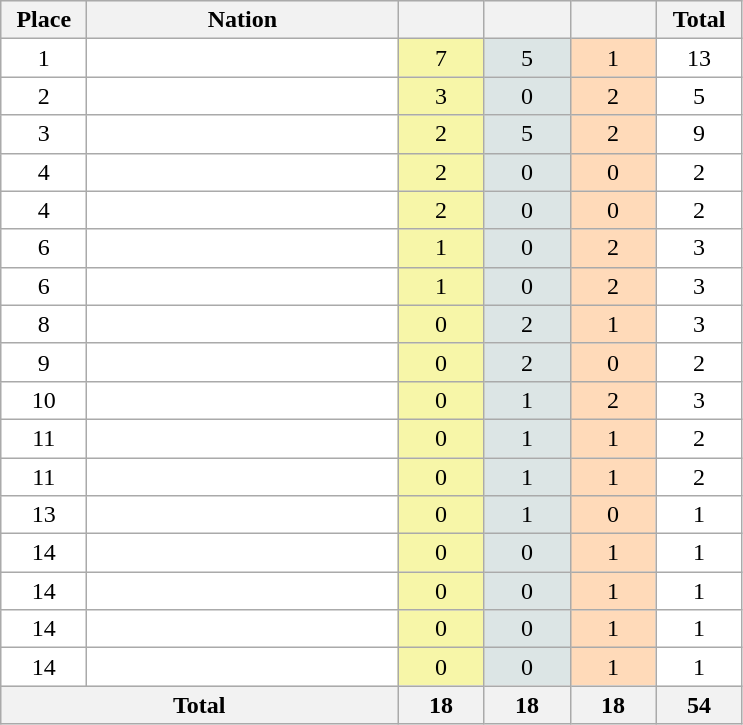<table class="wikitable" style="border:1px solid #AAAAAA">
<tr bgcolor="#EFEFEF">
<th width=50>Place</th>
<th width=200>Nation</th>
<th width=50></th>
<th width=50></th>
<th width=50></th>
<th width=50>Total</th>
</tr>
<tr align=center bgcolor="#FFFFFF">
<td>1</td>
<td align="left"></td>
<td style="background:#F7F6A8;">7</td>
<td style="background:#DCE5E5;">5</td>
<td style="background:#FFDAB9;">1</td>
<td>13</td>
</tr>
<tr align=center bgcolor="#FFFFFF">
<td>2</td>
<td align="left"></td>
<td style="background:#F7F6A8;">3</td>
<td style="background:#DCE5E5;">0</td>
<td style="background:#FFDAB9;">2</td>
<td>5</td>
</tr>
<tr align=center bgcolor="#FFFFFF">
<td>3</td>
<td align="left"></td>
<td style="background:#F7F6A8;">2</td>
<td style="background:#DCE5E5;">5</td>
<td style="background:#FFDAB9;">2</td>
<td>9</td>
</tr>
<tr align=center bgcolor="#FFFFFF">
<td>4</td>
<td align="left"></td>
<td style="background:#F7F6A8;">2</td>
<td style="background:#DCE5E5;">0</td>
<td style="background:#FFDAB9;">0</td>
<td>2</td>
</tr>
<tr align=center bgcolor="#FFFFFF">
<td>4</td>
<td align="left"></td>
<td style="background:#F7F6A8;">2</td>
<td style="background:#DCE5E5;">0</td>
<td style="background:#FFDAB9;">0</td>
<td>2</td>
</tr>
<tr align=center bgcolor="#FFFFFF">
<td>6</td>
<td align="left"></td>
<td style="background:#F7F6A8;">1</td>
<td style="background:#DCE5E5;">0</td>
<td style="background:#FFDAB9;">2</td>
<td>3</td>
</tr>
<tr align=center bgcolor="#FFFFFF">
<td>6</td>
<td align="left"></td>
<td style="background:#F7F6A8;">1</td>
<td style="background:#DCE5E5;">0</td>
<td style="background:#FFDAB9;">2</td>
<td>3</td>
</tr>
<tr align=center bgcolor="#FFFFFF">
<td>8</td>
<td align="left"></td>
<td style="background:#F7F6A8;">0</td>
<td style="background:#DCE5E5;">2</td>
<td style="background:#FFDAB9;">1</td>
<td>3</td>
</tr>
<tr align=center bgcolor="#FFFFFF">
<td>9</td>
<td align="left"></td>
<td style="background:#F7F6A8;">0</td>
<td style="background:#DCE5E5;">2</td>
<td style="background:#FFDAB9;">0</td>
<td>2</td>
</tr>
<tr align=center bgcolor="#FFFFFF">
<td>10</td>
<td align="left"></td>
<td style="background:#F7F6A8;">0</td>
<td style="background:#DCE5E5;">1</td>
<td style="background:#FFDAB9;">2</td>
<td>3</td>
</tr>
<tr align=center bgcolor="#FFFFFF">
<td>11</td>
<td align="left"></td>
<td style="background:#F7F6A8;">0</td>
<td style="background:#DCE5E5;">1</td>
<td style="background:#FFDAB9;">1</td>
<td>2</td>
</tr>
<tr align=center bgcolor="#FFFFFF">
<td>11</td>
<td align="left"></td>
<td style="background:#F7F6A8;">0</td>
<td style="background:#DCE5E5;">1</td>
<td style="background:#FFDAB9;">1</td>
<td>2</td>
</tr>
<tr align=center bgcolor="#FFFFFF">
<td>13</td>
<td align="left"></td>
<td style="background:#F7F6A8;">0</td>
<td style="background:#DCE5E5;">1</td>
<td style="background:#FFDAB9;">0</td>
<td>1</td>
</tr>
<tr align=center bgcolor="#FFFFFF">
<td>14</td>
<td align="left"></td>
<td style="background:#F7F6A8;">0</td>
<td style="background:#DCE5E5;">0</td>
<td style="background:#FFDAB9;">1</td>
<td>1</td>
</tr>
<tr align=center bgcolor="#FFFFFF">
<td>14</td>
<td align="left"></td>
<td style="background:#F7F6A8;">0</td>
<td style="background:#DCE5E5;">0</td>
<td style="background:#FFDAB9;">1</td>
<td>1</td>
</tr>
<tr align=center bgcolor="#FFFFFF">
<td>14</td>
<td align="left"></td>
<td style="background:#F7F6A8;">0</td>
<td style="background:#DCE5E5;">0</td>
<td style="background:#FFDAB9;">1</td>
<td>1</td>
</tr>
<tr align=center bgcolor="#FFFFFF">
<td>14</td>
<td align="left"></td>
<td style="background:#F7F6A8;">0</td>
<td style="background:#DCE5E5;">0</td>
<td style="background:#FFDAB9;">1</td>
<td>1</td>
</tr>
<tr bgcolor="#EFEFEF">
<th colspan=2>Total</th>
<th>18</th>
<th>18</th>
<th>18</th>
<th>54</th>
</tr>
</table>
